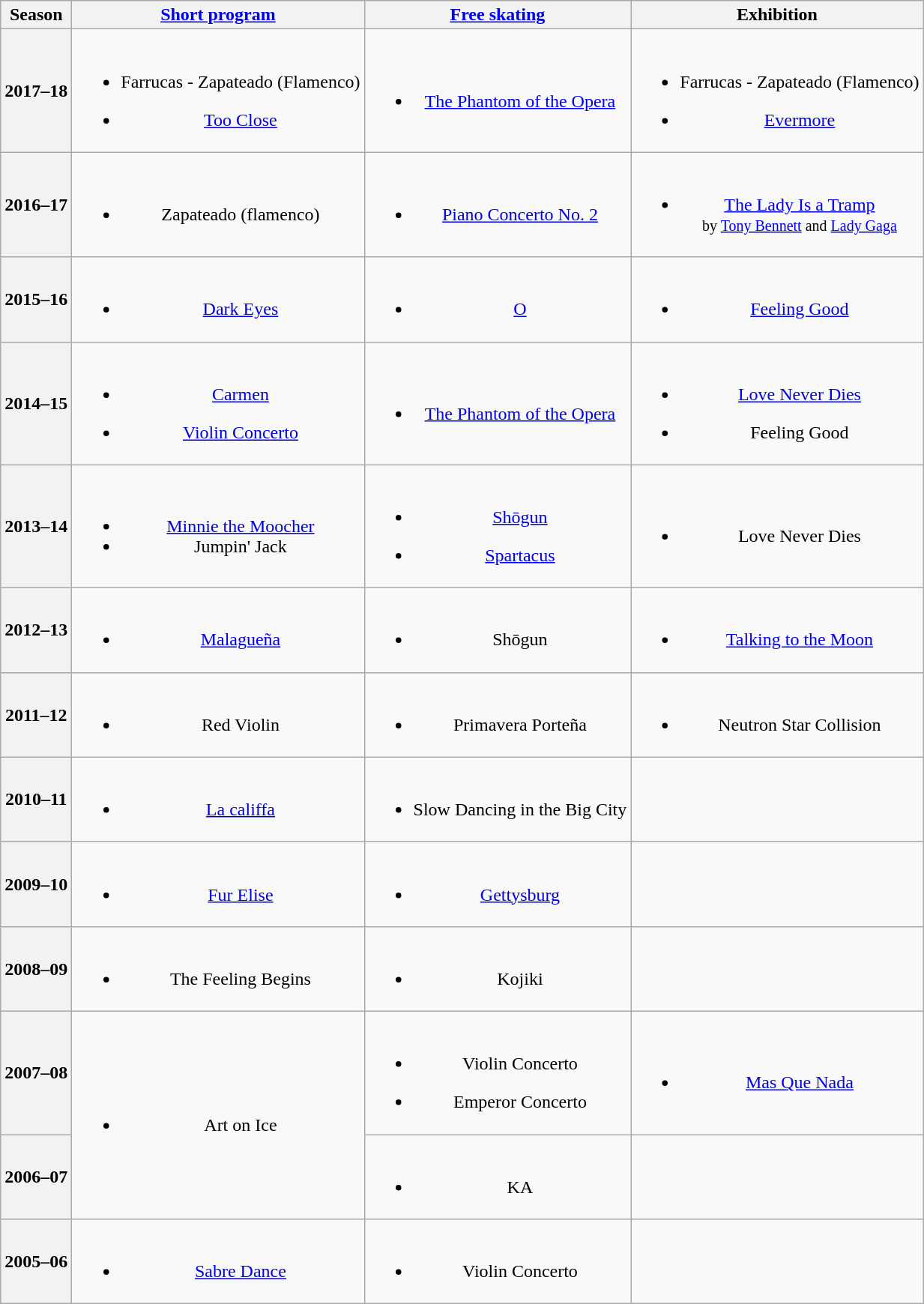<table class="wikitable" style="text-align:center">
<tr>
<th>Season</th>
<th><a href='#'>Short program</a></th>
<th><a href='#'>Free skating</a></th>
<th>Exhibition</th>
</tr>
<tr>
<th>2017–18 <br></th>
<td><br><ul><li>Farrucas - Zapateado (Flamenco)</li></ul><ul><li><a href='#'>Too Close</a> <br></li></ul></td>
<td><br><ul><li><a href='#'>The Phantom of the Opera</a> <br></li></ul></td>
<td><br><ul><li>Farrucas - Zapateado (Flamenco)</li></ul><ul><li><a href='#'>Evermore</a> <br></li></ul></td>
</tr>
<tr>
<th>2016–17 <br></th>
<td><br><ul><li>Zapateado (flamenco)</li></ul></td>
<td><br><ul><li><a href='#'>Piano Concerto No. 2</a> <br></li></ul></td>
<td><br><ul><li><a href='#'>The Lady Is a Tramp</a><br><small>by <a href='#'>Tony Bennett</a> and <a href='#'>Lady Gaga</a></small></li></ul></td>
</tr>
<tr>
<th>2015–16 <br></th>
<td><br><ul><li><a href='#'>Dark Eyes</a> <br></li></ul></td>
<td><br><ul><li><a href='#'>O</a> <br></li></ul></td>
<td><br><ul><li><a href='#'>Feeling Good</a> <br></li></ul></td>
</tr>
<tr>
<th>2014–15 <br></th>
<td><br><ul><li><a href='#'>Carmen</a> <br></li></ul><ul><li><a href='#'>Violin Concerto</a> <br></li></ul></td>
<td><br><ul><li><a href='#'>The Phantom of the Opera</a> <br></li></ul></td>
<td><br><ul><li><a href='#'>Love Never Dies</a> <br></li></ul><ul><li>Feeling Good <br></li></ul></td>
</tr>
<tr>
<th>2013–14 <br></th>
<td><br><ul><li><a href='#'>Minnie the Moocher</a> <br></li><li>Jumpin' Jack <br></li></ul></td>
<td><br><ul><li><a href='#'>Shōgun</a> <br></li></ul><ul><li><a href='#'>Spartacus</a> <br></li></ul></td>
<td><br><ul><li>Love Never Dies <br></li></ul></td>
</tr>
<tr>
<th>2012–13 <br></th>
<td><br><ul><li><a href='#'>Malagueña</a> <br></li></ul></td>
<td><br><ul><li>Shōgun <br></li></ul></td>
<td><br><ul><li><a href='#'>Talking to the Moon</a> <br> </li></ul></td>
</tr>
<tr>
<th>2011–12 <br></th>
<td><br><ul><li>Red Violin <br></li></ul></td>
<td><br><ul><li>Primavera Porteña <br></li></ul></td>
<td><br><ul><li>Neutron Star Collision <br></li></ul></td>
</tr>
<tr>
<th>2010–11 <br></th>
<td><br><ul><li><a href='#'>La califfa</a> <br></li></ul></td>
<td><br><ul><li>Slow Dancing in the Big City</li></ul></td>
<td></td>
</tr>
<tr>
<th>2009–10 <br></th>
<td><br><ul><li><a href='#'>Fur Elise</a> <br></li></ul></td>
<td><br><ul><li><a href='#'>Gettysburg</a> <br></li></ul></td>
<td></td>
</tr>
<tr>
<th>2008–09 <br></th>
<td><br><ul><li>The Feeling Begins <br></li></ul></td>
<td><br><ul><li>Kojiki <br></li></ul></td>
<td></td>
</tr>
<tr>
<th>2007–08 <br></th>
<td rowspan=2><br><ul><li>Art on Ice <br></li></ul></td>
<td><br><ul><li>Violin Concerto <br></li></ul><ul><li>Emperor Concerto <br></li></ul></td>
<td><br><ul><li><a href='#'>Mas Que Nada</a> <br></li></ul></td>
</tr>
<tr>
<th>2006–07 <br></th>
<td><br><ul><li>KA <br></li></ul></td>
<td></td>
</tr>
<tr>
<th>2005–06 <br></th>
<td><br><ul><li><a href='#'>Sabre Dance</a> <br> </li></ul></td>
<td><br><ul><li>Violin Concerto</li></ul></td>
<td></td>
</tr>
</table>
